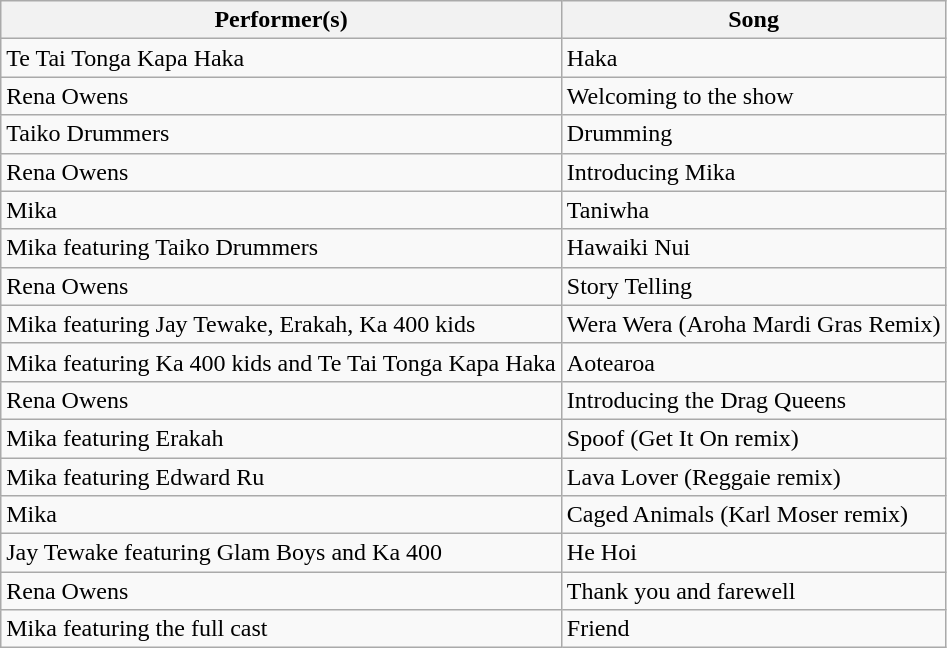<table class="wikitable">
<tr>
<th>Performer(s)</th>
<th>Song</th>
</tr>
<tr>
<td>Te Tai Tonga Kapa Haka</td>
<td>Haka</td>
</tr>
<tr>
<td>Rena Owens</td>
<td>Welcoming to the show</td>
</tr>
<tr>
<td>Taiko Drummers</td>
<td>Drumming</td>
</tr>
<tr>
<td>Rena Owens</td>
<td>Introducing Mika</td>
</tr>
<tr>
<td>Mika</td>
<td>Taniwha</td>
</tr>
<tr>
<td>Mika featuring Taiko Drummers</td>
<td>Hawaiki Nui</td>
</tr>
<tr>
<td>Rena Owens</td>
<td>Story Telling</td>
</tr>
<tr>
<td>Mika featuring Jay Tewake, Erakah, Ka 400 kids</td>
<td>Wera Wera (Aroha Mardi Gras Remix)</td>
</tr>
<tr>
<td>Mika featuring Ka 400 kids and Te Tai Tonga Kapa Haka</td>
<td>Aotearoa</td>
</tr>
<tr>
<td>Rena Owens</td>
<td>Introducing the Drag Queens</td>
</tr>
<tr>
<td>Mika featuring Erakah</td>
<td>Spoof (Get It On remix)</td>
</tr>
<tr>
<td>Mika featuring Edward Ru</td>
<td>Lava Lover (Reggaie remix)</td>
</tr>
<tr>
<td>Mika</td>
<td>Caged Animals (Karl Moser remix)</td>
</tr>
<tr>
<td>Jay Tewake featuring Glam Boys and Ka 400</td>
<td>He Hoi</td>
</tr>
<tr>
<td>Rena Owens</td>
<td>Thank you and farewell</td>
</tr>
<tr>
<td>Mika featuring the full cast</td>
<td>Friend</td>
</tr>
</table>
